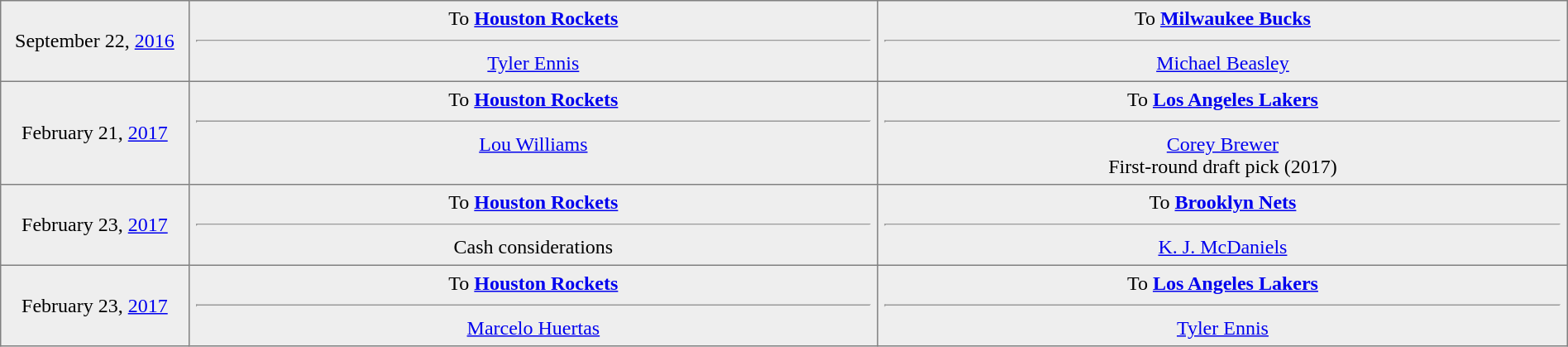<table border="1" style="border-collapse:collapse; text-align:center; width:100%;"  cellpadding="5">
<tr style="background:#eee;">
<td style="width:12%">September 22, <a href='#'>2016</a></td>
<td style="width:44%; vertical-align:top;">To <strong><a href='#'>Houston Rockets</a></strong><hr><a href='#'>Tyler Ennis</a></td>
<td style="width:44%; vertical-align:top;">To <strong><a href='#'>Milwaukee Bucks</a></strong><hr><a href='#'>Michael Beasley</a></td>
</tr>
<tr style="background:#eee;">
<td style="width:12%">February 21, <a href='#'>2017</a></td>
<td style="width:44%; vertical-align:top;">To <strong><a href='#'>Houston Rockets</a></strong><hr><a href='#'>Lou Williams</a></td>
<td style="width:44%; vertical-align:top;">To <strong><a href='#'>Los Angeles Lakers</a></strong><hr><a href='#'>Corey Brewer</a><br>First-round draft pick (2017)</td>
</tr>
<tr style="background:#eee;">
<td style="width:12%">February 23, <a href='#'>2017</a></td>
<td style="width:44%; vertical-align:top;">To <strong><a href='#'>Houston Rockets</a></strong><hr>Cash considerations</td>
<td style="width:44%; vertical-align:top;">To <strong><a href='#'>Brooklyn Nets</a></strong><hr><a href='#'>K. J. McDaniels</a></td>
</tr>
<tr style="background:#eee;">
<td style="width:12%">February 23, <a href='#'>2017</a></td>
<td style="width:44%; vertical-align:top;">To <strong><a href='#'>Houston Rockets</a></strong><hr><a href='#'>Marcelo Huertas</a></td>
<td style="width:44%; vertical-align:top;">To <strong><a href='#'>Los Angeles Lakers</a></strong><hr><a href='#'>Tyler Ennis</a></td>
</tr>
</table>
